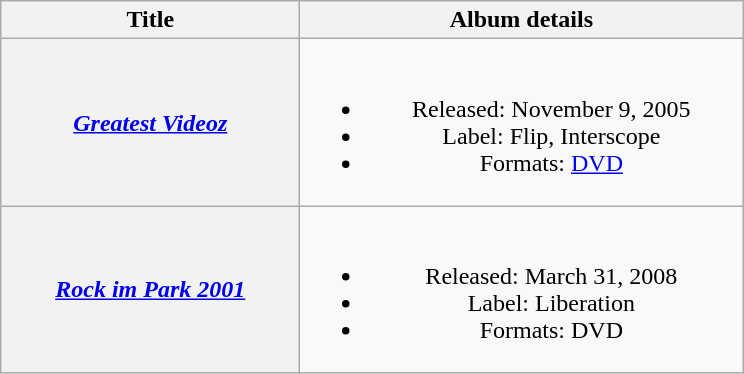<table class="wikitable plainrowheaders" style="text-align:center;">
<tr>
<th scope="col" style="width:12em;">Title</th>
<th scope="col" style="width:18em;">Album details</th>
</tr>
<tr>
<th scope="row"><em><a href='#'>Greatest Videoz</a></em></th>
<td><br><ul><li>Released: November 9, 2005</li><li>Label: Flip, Interscope</li><li>Formats: <a href='#'>DVD</a></li></ul></td>
</tr>
<tr>
<th scope="row"><em><a href='#'>Rock im Park 2001</a></em></th>
<td><br><ul><li>Released: March 31, 2008</li><li>Label: Liberation</li><li>Formats: DVD</li></ul></td>
</tr>
</table>
